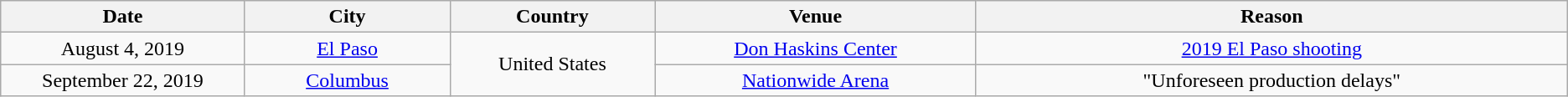<table class="wikitable" style="text-align:center;">
<tr>
<th scope="col" style="width:12em;">Date</th>
<th scope="col" style="width:10em;">City</th>
<th scope="col" style="width:10em;">Country</th>
<th scope="col" style="width:16em;">Venue</th>
<th scope="col" style="width:30em;">Reason</th>
</tr>
<tr>
<td>August 4, 2019</td>
<td><a href='#'>El Paso</a></td>
<td rowspan="2">United States</td>
<td><a href='#'>Don Haskins Center</a></td>
<td><a href='#'>2019 El Paso shooting</a></td>
</tr>
<tr>
<td>September 22, 2019</td>
<td><a href='#'>Columbus</a></td>
<td><a href='#'>Nationwide Arena</a></td>
<td>"Unforeseen production delays"</td>
</tr>
</table>
